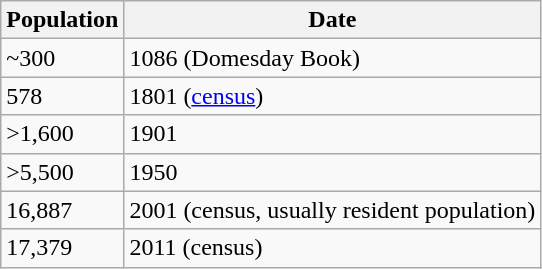<table class="wikitable">
<tr>
<th>Population</th>
<th>Date</th>
</tr>
<tr>
<td>~300</td>
<td>1086 (Domesday Book)</td>
</tr>
<tr>
<td>578</td>
<td>1801 (<a href='#'>census</a>)</td>
</tr>
<tr>
<td>>1,600</td>
<td>1901</td>
</tr>
<tr>
<td>>5,500</td>
<td>1950</td>
</tr>
<tr>
<td>16,887</td>
<td>2001 (census, usually resident population)</td>
</tr>
<tr>
<td>17,379</td>
<td>2011 (census)</td>
</tr>
</table>
